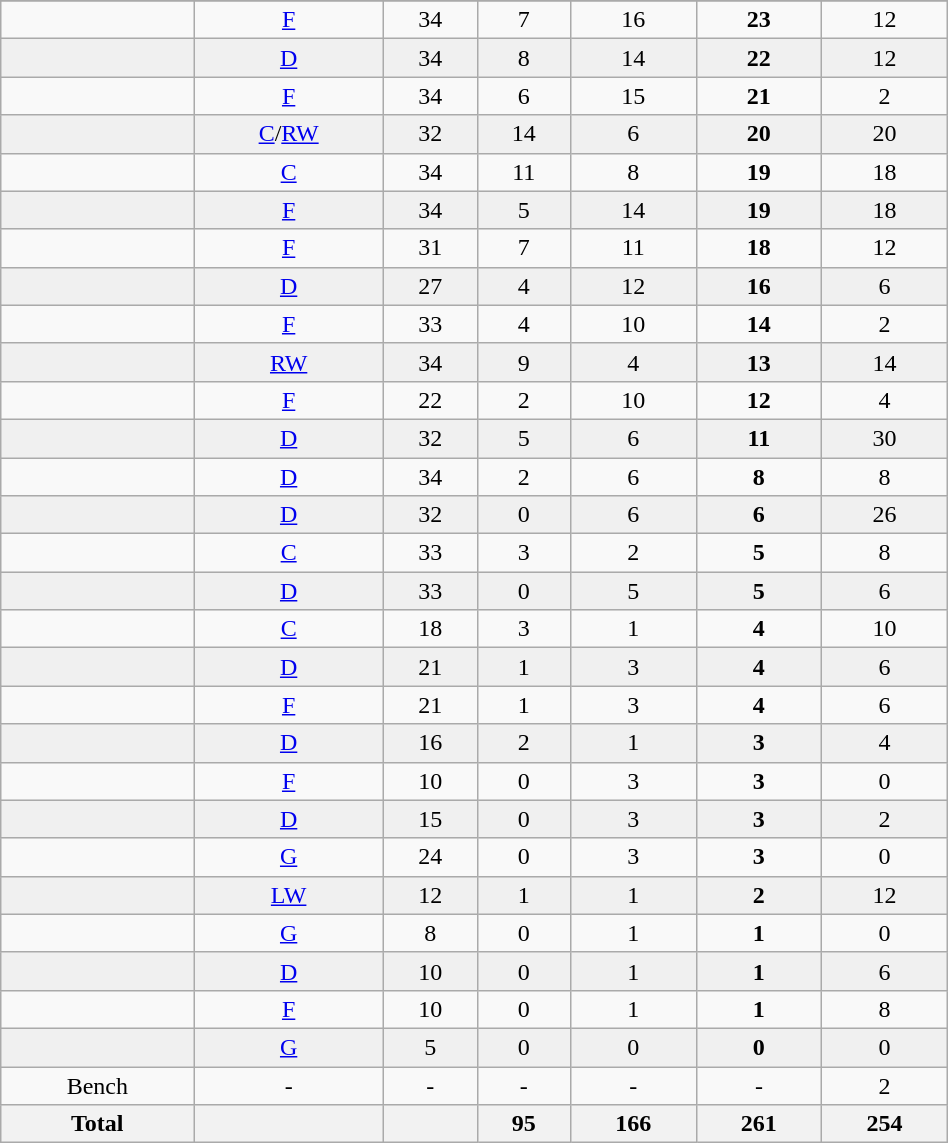<table class="wikitable sortable" width ="50%">
<tr align="center">
</tr>
<tr align="center" bgcolor="">
<td></td>
<td><a href='#'>F</a></td>
<td>34</td>
<td>7</td>
<td>16</td>
<td><strong>23</strong></td>
<td>12</td>
</tr>
<tr align="center" bgcolor="f0f0f0">
<td></td>
<td><a href='#'>D</a></td>
<td>34</td>
<td>8</td>
<td>14</td>
<td><strong>22</strong></td>
<td>12</td>
</tr>
<tr align="center" bgcolor="">
<td></td>
<td><a href='#'>F</a></td>
<td>34</td>
<td>6</td>
<td>15</td>
<td><strong>21</strong></td>
<td>2</td>
</tr>
<tr align="center" bgcolor="f0f0f0">
<td></td>
<td><a href='#'>C</a>/<a href='#'>RW</a></td>
<td>32</td>
<td>14</td>
<td>6</td>
<td><strong>20</strong></td>
<td>20</td>
</tr>
<tr align="center" bgcolor="">
<td></td>
<td><a href='#'>C</a></td>
<td>34</td>
<td>11</td>
<td>8</td>
<td><strong>19</strong></td>
<td>18</td>
</tr>
<tr align="center" bgcolor="f0f0f0">
<td></td>
<td><a href='#'>F</a></td>
<td>34</td>
<td>5</td>
<td>14</td>
<td><strong>19</strong></td>
<td>18</td>
</tr>
<tr align="center" bgcolor="">
<td></td>
<td><a href='#'>F</a></td>
<td>31</td>
<td>7</td>
<td>11</td>
<td><strong>18</strong></td>
<td>12</td>
</tr>
<tr align="center" bgcolor="f0f0f0">
<td></td>
<td><a href='#'>D</a></td>
<td>27</td>
<td>4</td>
<td>12</td>
<td><strong>16</strong></td>
<td>6</td>
</tr>
<tr align="center" bgcolor="">
<td></td>
<td><a href='#'>F</a></td>
<td>33</td>
<td>4</td>
<td>10</td>
<td><strong>14</strong></td>
<td>2</td>
</tr>
<tr align="center" bgcolor="f0f0f0">
<td></td>
<td><a href='#'>RW</a></td>
<td>34</td>
<td>9</td>
<td>4</td>
<td><strong>13</strong></td>
<td>14</td>
</tr>
<tr align="center" bgcolor="">
<td></td>
<td><a href='#'>F</a></td>
<td>22</td>
<td>2</td>
<td>10</td>
<td><strong>12</strong></td>
<td>4</td>
</tr>
<tr align="center" bgcolor="f0f0f0">
<td></td>
<td><a href='#'>D</a></td>
<td>32</td>
<td>5</td>
<td>6</td>
<td><strong>11</strong></td>
<td>30</td>
</tr>
<tr align="center" bgcolor="">
<td></td>
<td><a href='#'>D</a></td>
<td>34</td>
<td>2</td>
<td>6</td>
<td><strong>8</strong></td>
<td>8</td>
</tr>
<tr align="center" bgcolor="f0f0f0">
<td></td>
<td><a href='#'>D</a></td>
<td>32</td>
<td>0</td>
<td>6</td>
<td><strong>6</strong></td>
<td>26</td>
</tr>
<tr align="center" bgcolor="">
<td></td>
<td><a href='#'>C</a></td>
<td>33</td>
<td>3</td>
<td>2</td>
<td><strong>5</strong></td>
<td>8</td>
</tr>
<tr align="center" bgcolor="f0f0f0">
<td></td>
<td><a href='#'>D</a></td>
<td>33</td>
<td>0</td>
<td>5</td>
<td><strong>5</strong></td>
<td>6</td>
</tr>
<tr align="center" bgcolor="">
<td></td>
<td><a href='#'>C</a></td>
<td>18</td>
<td>3</td>
<td>1</td>
<td><strong>4</strong></td>
<td>10</td>
</tr>
<tr align="center" bgcolor="f0f0f0">
<td></td>
<td><a href='#'>D</a></td>
<td>21</td>
<td>1</td>
<td>3</td>
<td><strong>4</strong></td>
<td>6</td>
</tr>
<tr align="center" bgcolor="">
<td></td>
<td><a href='#'>F</a></td>
<td>21</td>
<td>1</td>
<td>3</td>
<td><strong>4</strong></td>
<td>6</td>
</tr>
<tr align="center" bgcolor="f0f0f0">
<td></td>
<td><a href='#'>D</a></td>
<td>16</td>
<td>2</td>
<td>1</td>
<td><strong>3</strong></td>
<td>4</td>
</tr>
<tr align="center" bgcolor="">
<td></td>
<td><a href='#'>F</a></td>
<td>10</td>
<td>0</td>
<td>3</td>
<td><strong>3</strong></td>
<td>0</td>
</tr>
<tr align="center" bgcolor="f0f0f0">
<td></td>
<td><a href='#'>D</a></td>
<td>15</td>
<td>0</td>
<td>3</td>
<td><strong>3</strong></td>
<td>2</td>
</tr>
<tr align="center" bgcolor="">
<td></td>
<td><a href='#'>G</a></td>
<td>24</td>
<td>0</td>
<td>3</td>
<td><strong>3</strong></td>
<td>0</td>
</tr>
<tr align="center" bgcolor="f0f0f0">
<td></td>
<td><a href='#'>LW</a></td>
<td>12</td>
<td>1</td>
<td>1</td>
<td><strong>2</strong></td>
<td>12</td>
</tr>
<tr align="center" bgcolor="">
<td></td>
<td><a href='#'>G</a></td>
<td>8</td>
<td>0</td>
<td>1</td>
<td><strong>1</strong></td>
<td>0</td>
</tr>
<tr align="center" bgcolor="f0f0f0">
<td></td>
<td><a href='#'>D</a></td>
<td>10</td>
<td>0</td>
<td>1</td>
<td><strong>1</strong></td>
<td>6</td>
</tr>
<tr align="center" bgcolor="">
<td></td>
<td><a href='#'>F</a></td>
<td>10</td>
<td>0</td>
<td>1</td>
<td><strong>1</strong></td>
<td>8</td>
</tr>
<tr align="center" bgcolor="f0f0f0">
<td></td>
<td><a href='#'>G</a></td>
<td>5</td>
<td>0</td>
<td>0</td>
<td><strong>0</strong></td>
<td>0</td>
</tr>
<tr align="center" bgcolor="">
<td>Bench</td>
<td>-</td>
<td>-</td>
<td>-</td>
<td>-</td>
<td>-</td>
<td>2</td>
</tr>
<tr>
<th>Total</th>
<th></th>
<th></th>
<th>95</th>
<th>166</th>
<th>261</th>
<th>254</th>
</tr>
</table>
